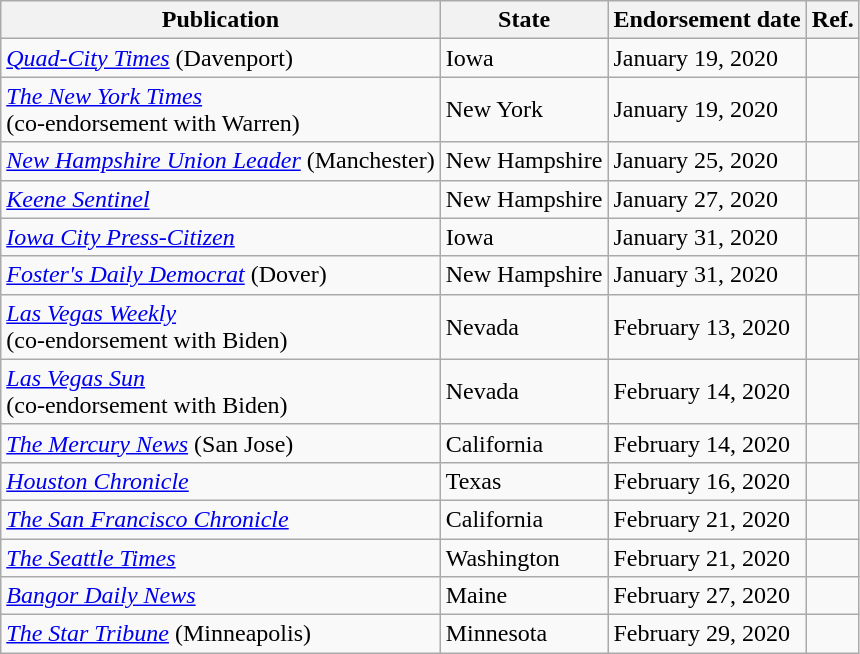<table class="wikitable sortable">
<tr valign=bottom>
<th>Publication</th>
<th>State</th>
<th>Endorsement date</th>
<th>Ref.</th>
</tr>
<tr>
<td><em><a href='#'>Quad-City Times</a></em> (Davenport)</td>
<td>Iowa</td>
<td>January 19, 2020</td>
<td></td>
</tr>
<tr>
<td><em><a href='#'>The New York Times</a></em><br>(co-endorsement with Warren)</td>
<td>New York</td>
<td>January 19, 2020</td>
<td></td>
</tr>
<tr>
<td><em><a href='#'>New Hampshire Union Leader</a></em> (Manchester)</td>
<td>New Hampshire</td>
<td>January 25, 2020</td>
<td></td>
</tr>
<tr>
<td><em><a href='#'>Keene Sentinel</a></em></td>
<td>New Hampshire</td>
<td>January 27, 2020</td>
<td></td>
</tr>
<tr>
<td><em><a href='#'>Iowa City Press-Citizen</a></em></td>
<td>Iowa</td>
<td>January 31, 2020</td>
<td></td>
</tr>
<tr>
<td><em><a href='#'>Foster's Daily Democrat</a></em> (Dover)</td>
<td>New Hampshire</td>
<td>January 31, 2020</td>
<td></td>
</tr>
<tr>
<td><em><a href='#'>Las Vegas Weekly</a></em><br>(co-endorsement with Biden)</td>
<td>Nevada</td>
<td>February 13, 2020</td>
<td></td>
</tr>
<tr>
<td><em><a href='#'>Las Vegas Sun</a></em><br>(co-endorsement with Biden)</td>
<td>Nevada</td>
<td>February 14, 2020</td>
<td></td>
</tr>
<tr>
<td><em><a href='#'>The Mercury News</a></em> (San Jose)</td>
<td>California</td>
<td>February 14, 2020</td>
<td></td>
</tr>
<tr>
<td><em><a href='#'>Houston Chronicle</a></em></td>
<td>Texas</td>
<td>February 16, 2020</td>
<td></td>
</tr>
<tr>
<td><em><a href='#'>The San Francisco Chronicle</a></em></td>
<td>California</td>
<td>February 21, 2020</td>
<td></td>
</tr>
<tr>
<td><em><a href='#'>The Seattle Times</a></em></td>
<td>Washington</td>
<td>February 21, 2020</td>
<td></td>
</tr>
<tr>
<td><em><a href='#'>Bangor Daily News</a></em></td>
<td>Maine</td>
<td>February 27, 2020</td>
<td></td>
</tr>
<tr>
<td><em><a href='#'>The Star Tribune</a></em> (Minneapolis)</td>
<td>Minnesota</td>
<td>February 29, 2020</td>
<td></td>
</tr>
</table>
